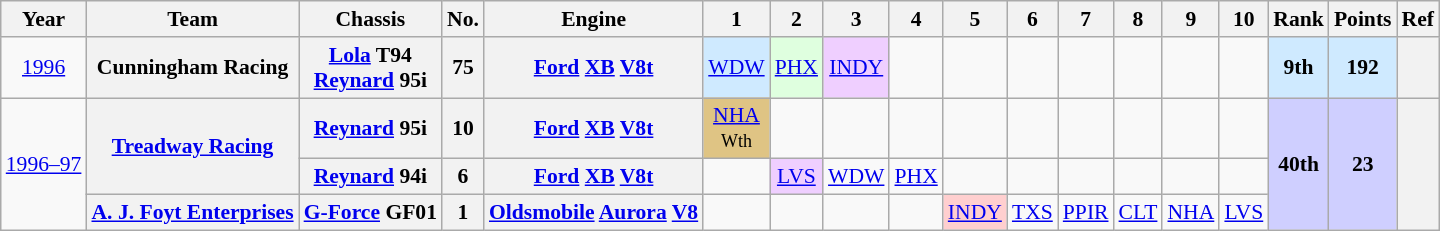<table class="wikitable" style="text-align:center; font-size:90%">
<tr>
<th>Year</th>
<th>Team</th>
<th>Chassis</th>
<th>No.</th>
<th>Engine</th>
<th>1</th>
<th>2</th>
<th>3</th>
<th>4</th>
<th>5</th>
<th>6</th>
<th>7</th>
<th>8</th>
<th>9</th>
<th>10</th>
<th>Rank</th>
<th>Points</th>
<th>Ref</th>
</tr>
<tr>
<td><a href='#'>1996</a></td>
<th>Cunningham Racing</th>
<th><a href='#'>Lola</a> T94<small></small><br> <a href='#'>Reynard</a> 95i<small></small></th>
<th>75</th>
<th><a href='#'>Ford</a> <a href='#'>XB</a> <a href='#'>V8</a><a href='#'>t</a></th>
<td style="background:#CFEAFF;"><a href='#'>WDW</a><br></td>
<td style="background:#DFFFDF;"><a href='#'>PHX</a><br></td>
<td style="background:#EFCFFF;"><a href='#'>INDY</a><br></td>
<td></td>
<td></td>
<td></td>
<td></td>
<td></td>
<td></td>
<td></td>
<td style="background:#CFEAFF;"><strong>9th</strong></td>
<td style="background:#CFEAFF;"><strong>192</strong></td>
<th></th>
</tr>
<tr>
<td rowspan=3><a href='#'>1996–97</a></td>
<th rowspan=2><a href='#'>Treadway Racing</a></th>
<th><a href='#'>Reynard</a> 95i</th>
<th>10</th>
<th><a href='#'>Ford</a> <a href='#'>XB</a> <a href='#'>V8</a><a href='#'>t</a></th>
<td style="background:#DFC484;"><a href='#'>NHA</a><br><small>Wth</small></td>
<td></td>
<td></td>
<td></td>
<td></td>
<td></td>
<td></td>
<td></td>
<td></td>
<td></td>
<td style="background:#CFCFFF;" rowspan=3><strong>40th</strong></td>
<td style="background:#CFCFFF;" rowspan=3><strong>23</strong></td>
<th rowspan=3></th>
</tr>
<tr>
<th><a href='#'>Reynard</a> 94i</th>
<th>6</th>
<th><a href='#'>Ford</a> <a href='#'>XB</a> <a href='#'>V8</a><a href='#'>t</a></th>
<td></td>
<td style="background:#EFCFFF;"><a href='#'>LVS</a><br></td>
<td><a href='#'>WDW</a></td>
<td><a href='#'>PHX</a></td>
<td></td>
<td></td>
<td></td>
<td></td>
<td></td>
<td></td>
</tr>
<tr>
<th><a href='#'>A. J. Foyt Enterprises</a></th>
<th><a href='#'>G-Force</a> GF01</th>
<th>1</th>
<th><a href='#'>Oldsmobile</a> <a href='#'>Aurora</a> <a href='#'>V8</a></th>
<td></td>
<td></td>
<td></td>
<td></td>
<td style="background:#FFCFCF;"><a href='#'>INDY</a><br></td>
<td><a href='#'>TXS</a></td>
<td><a href='#'>PPIR</a></td>
<td><a href='#'>CLT</a></td>
<td><a href='#'>NHA</a></td>
<td><a href='#'>LVS</a></td>
</tr>
</table>
